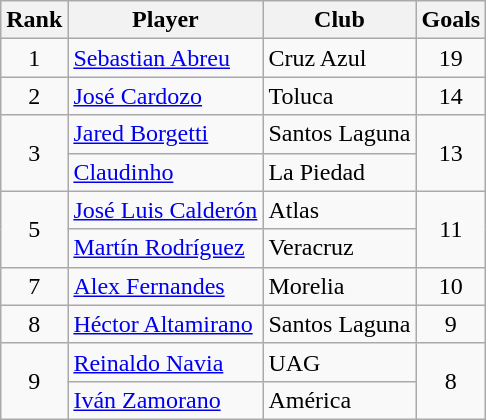<table class="wikitable">
<tr>
<th>Rank</th>
<th>Player</th>
<th>Club</th>
<th>Goals</th>
</tr>
<tr>
<td align=center rowspan=1>1</td>
<td> <a href='#'>Sebastian Abreu</a></td>
<td>Cruz Azul</td>
<td align=center rowspan=1>19</td>
</tr>
<tr>
<td align=center rowspan=1>2</td>
<td> <a href='#'>José Cardozo</a></td>
<td>Toluca</td>
<td align=center rowspan=1>14</td>
</tr>
<tr>
<td align=center rowspan=2>3</td>
<td> <a href='#'>Jared Borgetti</a></td>
<td>Santos Laguna</td>
<td align=center rowspan=2>13</td>
</tr>
<tr>
<td> <a href='#'>Claudinho</a></td>
<td>La Piedad</td>
</tr>
<tr>
<td align=center rowspan=2>5</td>
<td> <a href='#'>José Luis Calderón</a></td>
<td>Atlas</td>
<td align=center rowspan=2>11</td>
</tr>
<tr>
<td> <a href='#'>Martín Rodríguez</a></td>
<td>Veracruz</td>
</tr>
<tr>
<td align=center rowspan=1>7</td>
<td> <a href='#'>Alex Fernandes</a></td>
<td>Morelia</td>
<td align=center rowspan=1>10</td>
</tr>
<tr>
<td align=center rowspan=1>8</td>
<td> <a href='#'>Héctor Altamirano</a></td>
<td>Santos Laguna</td>
<td align=center rowspan=1>9</td>
</tr>
<tr>
<td align=center rowspan=2>9</td>
<td> <a href='#'>Reinaldo Navia</a></td>
<td>UAG</td>
<td align=center rowspan=2>8</td>
</tr>
<tr>
<td> <a href='#'>Iván Zamorano</a></td>
<td>América</td>
</tr>
</table>
